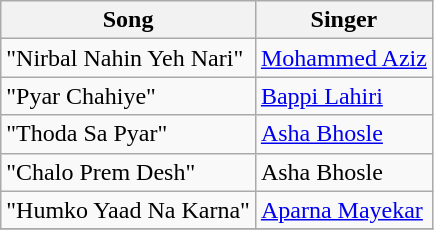<table class="wikitable">
<tr>
<th>Song</th>
<th>Singer</th>
</tr>
<tr>
<td>"Nirbal Nahin Yeh Nari"</td>
<td><a href='#'>Mohammed Aziz</a></td>
</tr>
<tr>
<td>"Pyar Chahiye"</td>
<td><a href='#'>Bappi Lahiri</a></td>
</tr>
<tr>
<td>"Thoda Sa Pyar"</td>
<td><a href='#'>Asha Bhosle</a></td>
</tr>
<tr>
<td>"Chalo Prem Desh"</td>
<td>Asha Bhosle</td>
</tr>
<tr>
<td>"Humko Yaad Na Karna"</td>
<td><a href='#'>Aparna Mayekar</a></td>
</tr>
<tr>
</tr>
</table>
